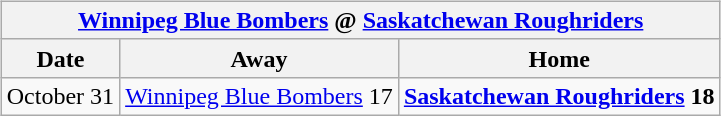<table cellspacing="10">
<tr>
<td valign="top"><br><table class="wikitable">
<tr>
<th colspan="4"><a href='#'>Winnipeg Blue Bombers</a> @ <a href='#'>Saskatchewan Roughriders</a></th>
</tr>
<tr>
<th>Date</th>
<th>Away</th>
<th>Home</th>
</tr>
<tr>
<td>October 31</td>
<td><a href='#'>Winnipeg Blue Bombers</a> 17</td>
<td><strong><a href='#'>Saskatchewan Roughriders</a> 18</strong></td>
</tr>
</table>
</td>
</tr>
</table>
